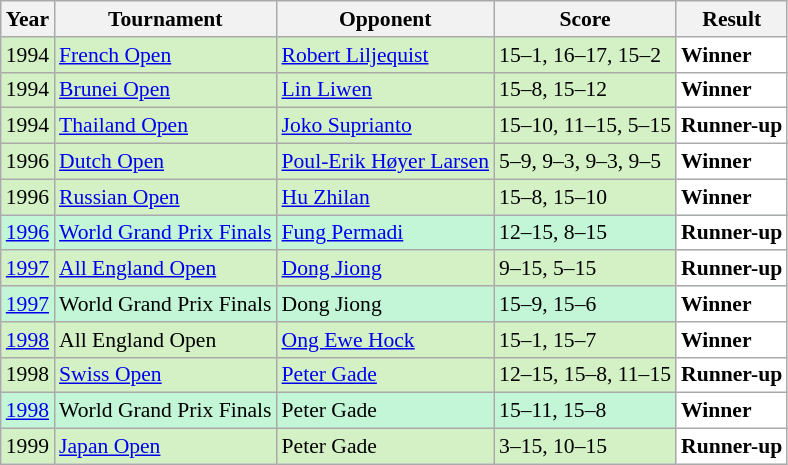<table class="sortable wikitable" style="font-size: 90%;">
<tr>
<th>Year</th>
<th>Tournament</th>
<th>Opponent</th>
<th>Score</th>
<th>Result</th>
</tr>
<tr style="background:#D4F1C5">
<td align="center">1994</td>
<td align="left"><a href='#'>French Open</a></td>
<td align="left"> <a href='#'>Robert Liljequist</a></td>
<td align="left">15–1, 16–17, 15–2</td>
<td style="text-align:left; background:white"> <strong>Winner</strong></td>
</tr>
<tr style="background:#D4F1C5">
<td align="center">1994</td>
<td align="left"><a href='#'>Brunei Open</a></td>
<td align="left"> <a href='#'>Lin Liwen</a></td>
<td align="left">15–8, 15–12</td>
<td style="text-align:left; background:white"> <strong>Winner</strong></td>
</tr>
<tr style="background:#D4F1C5">
<td align="center">1994</td>
<td align="left"><a href='#'>Thailand Open</a></td>
<td align="left"> <a href='#'>Joko Suprianto</a></td>
<td align="left">15–10, 11–15, 5–15</td>
<td style="text-align:left; background:white"> <strong>Runner-up</strong></td>
</tr>
<tr style="background:#D4F1C5">
<td align="center">1996</td>
<td align="left"><a href='#'>Dutch Open</a></td>
<td align="left"> <a href='#'>Poul-Erik Høyer Larsen</a></td>
<td align="left">5–9, 9–3, 9–3, 9–5</td>
<td style="text-align:left; background:white"> <strong>Winner</strong></td>
</tr>
<tr style="background:#D4F1C5">
<td align="center">1996</td>
<td align="left"><a href='#'>Russian Open</a></td>
<td align="left"> <a href='#'>Hu Zhilan</a></td>
<td align="left">15–8, 15–10</td>
<td style="text-align:left; background:white"> <strong>Winner</strong></td>
</tr>
<tr style="background:#C3F6D7">
<td align="center"><a href='#'>1996</a></td>
<td align="left"><a href='#'>World Grand Prix Finals</a></td>
<td align="left"> <a href='#'>Fung Permadi</a></td>
<td align="left">12–15, 8–15</td>
<td style="text-align:left; background:white"> <strong>Runner-up</strong></td>
</tr>
<tr style="background:#D4F1C5">
<td align="center"><a href='#'>1997</a></td>
<td align="left"><a href='#'>All England Open</a></td>
<td align="left"> <a href='#'>Dong Jiong</a></td>
<td align="left">9–15, 5–15</td>
<td style="text-align:left; background:white"> <strong>Runner-up</strong></td>
</tr>
<tr style="background:#C3F6D7">
<td align="center"><a href='#'>1997</a></td>
<td align="left">World Grand Prix Finals</td>
<td align="left"> Dong Jiong</td>
<td align="left">15–9, 15–6</td>
<td style="text-align:left; background:white"> <strong>Winner</strong></td>
</tr>
<tr style="background:#D4F1C5">
<td align="center"><a href='#'>1998</a></td>
<td align="left">All England Open</td>
<td align="left"> <a href='#'>Ong Ewe Hock</a></td>
<td align="left">15–1, 15–7</td>
<td style="text-align:left; background:white"> <strong>Winner</strong></td>
</tr>
<tr style="background:#D4F1C5">
<td align="center">1998</td>
<td align="left"><a href='#'>Swiss Open</a></td>
<td align="left"> <a href='#'>Peter Gade</a></td>
<td align="left">12–15, 15–8, 11–15</td>
<td style="text-align:left; background:white"> <strong>Runner-up</strong></td>
</tr>
<tr style="background:#C3F6D7">
<td align="center"><a href='#'>1998</a></td>
<td align="left">World Grand Prix Finals</td>
<td align="left"> Peter Gade</td>
<td align="left">15–11, 15–8</td>
<td style="text-align:left; background:white"> <strong>Winner</strong></td>
</tr>
<tr style="background:#D4F1C5">
<td align="center">1999</td>
<td align="left"><a href='#'>Japan Open</a></td>
<td align="left"> Peter Gade</td>
<td align="left">3–15, 10–15</td>
<td style="text-align:left; background:white"> <strong>Runner-up</strong></td>
</tr>
</table>
